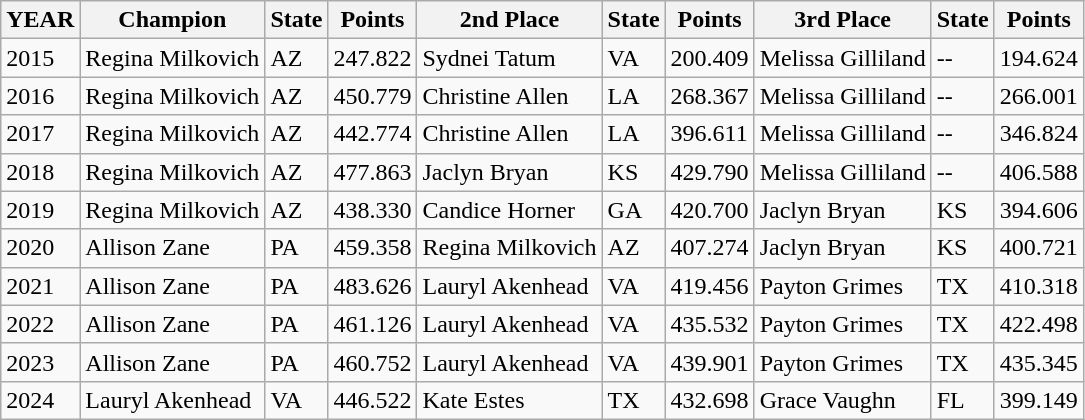<table class="wikitable sortable">
<tr>
<th>YEAR</th>
<th>Champion</th>
<th>State</th>
<th>Points</th>
<th>2nd Place</th>
<th>State</th>
<th>Points</th>
<th>3rd Place</th>
<th>State</th>
<th>Points</th>
</tr>
<tr>
<td>2015</td>
<td>Regina Milkovich</td>
<td>AZ</td>
<td>247.822</td>
<td>Sydnei Tatum</td>
<td>VA</td>
<td>200.409</td>
<td>Melissa Gilliland</td>
<td>--</td>
<td>194.624</td>
</tr>
<tr>
<td>2016</td>
<td>Regina Milkovich</td>
<td>AZ</td>
<td>450.779</td>
<td>Christine Allen</td>
<td>LA</td>
<td>268.367</td>
<td>Melissa Gilliland</td>
<td>--</td>
<td>266.001</td>
</tr>
<tr>
<td>2017</td>
<td>Regina Milkovich</td>
<td>AZ</td>
<td>442.774</td>
<td>Christine Allen</td>
<td>LA</td>
<td>396.611</td>
<td>Melissa Gilliland</td>
<td>--</td>
<td>346.824</td>
</tr>
<tr>
<td>2018</td>
<td>Regina Milkovich</td>
<td>AZ</td>
<td>477.863</td>
<td>Jaclyn Bryan</td>
<td>KS</td>
<td>429.790</td>
<td>Melissa Gilliland</td>
<td>--</td>
<td>406.588</td>
</tr>
<tr>
<td>2019</td>
<td>Regina Milkovich</td>
<td>AZ</td>
<td>438.330</td>
<td>Candice Horner</td>
<td>GA</td>
<td>420.700</td>
<td>Jaclyn Bryan</td>
<td>KS</td>
<td>394.606</td>
</tr>
<tr>
<td>2020</td>
<td>Allison Zane</td>
<td>PA</td>
<td>459.358</td>
<td>Regina Milkovich</td>
<td>AZ</td>
<td>407.274</td>
<td>Jaclyn Bryan</td>
<td>KS</td>
<td>400.721</td>
</tr>
<tr>
<td>2021</td>
<td>Allison Zane</td>
<td>PA</td>
<td>483.626</td>
<td>Lauryl Akenhead</td>
<td>VA</td>
<td>419.456</td>
<td>Payton Grimes</td>
<td>TX</td>
<td>410.318</td>
</tr>
<tr>
<td>2022</td>
<td>Allison Zane</td>
<td>PA</td>
<td>461.126</td>
<td>Lauryl Akenhead</td>
<td>VA</td>
<td>435.532</td>
<td>Payton Grimes</td>
<td>TX</td>
<td>422.498</td>
</tr>
<tr>
<td>2023</td>
<td>Allison Zane</td>
<td>PA</td>
<td>460.752</td>
<td>Lauryl Akenhead</td>
<td>VA</td>
<td>439.901</td>
<td>Payton Grimes</td>
<td>TX</td>
<td>435.345</td>
</tr>
<tr>
<td>2024</td>
<td>Lauryl Akenhead</td>
<td>VA</td>
<td>446.522</td>
<td>Kate Estes</td>
<td>TX</td>
<td>432.698</td>
<td>Grace Vaughn</td>
<td>FL</td>
<td>399.149</td>
</tr>
</table>
